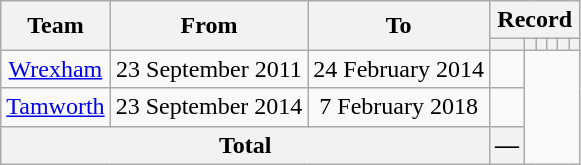<table class="wikitable" style="text-align: center">
<tr>
<th rowspan="2">Team</th>
<th rowspan="2">From</th>
<th rowspan="2">To</th>
<th colspan="6">Record</th>
</tr>
<tr>
<th></th>
<th></th>
<th></th>
<th></th>
<th></th>
<th></th>
</tr>
<tr>
<td><a href='#'>Wrexham</a></td>
<td>23 September 2011</td>
<td>24 February 2014<br></td>
<td></td>
</tr>
<tr>
<td><a href='#'>Tamworth</a></td>
<td>23 September 2014</td>
<td>7 February 2018<br></td>
<td></td>
</tr>
<tr>
<th colspan="3">Total<br></th>
<th>—</th>
</tr>
</table>
